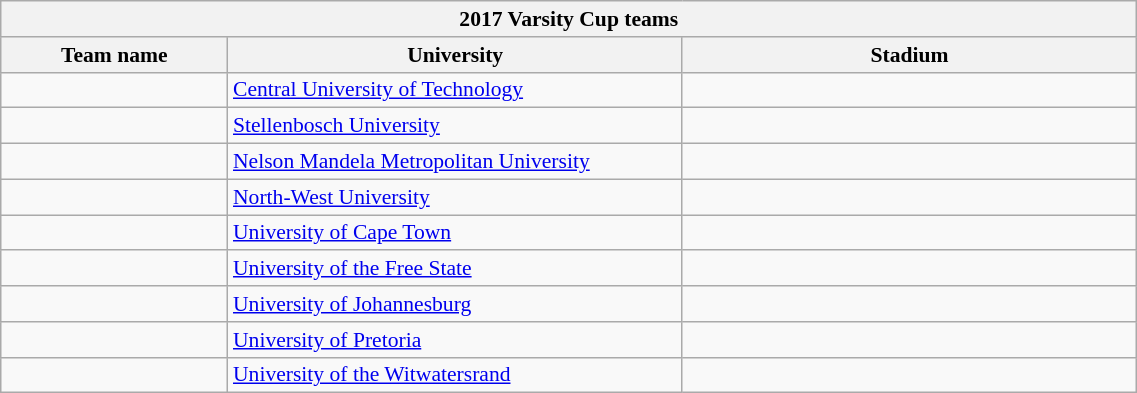<table class="wikitable" style="text-align:left; font-size:90%; width:60%;">
<tr>
<th colspan=4 align=center><strong>2017 Varsity Cup teams</strong></th>
</tr>
<tr>
<th width="20%">Team name</th>
<th width="40%">University</th>
<th width="40%">Stadium</th>
</tr>
<tr>
<td></td>
<td><a href='#'>Central University of Technology</a></td>
<td></td>
</tr>
<tr>
<td></td>
<td><a href='#'>Stellenbosch University</a></td>
<td></td>
</tr>
<tr>
<td></td>
<td><a href='#'>Nelson Mandela Metropolitan University</a></td>
<td></td>
</tr>
<tr>
<td></td>
<td><a href='#'>North-West University</a></td>
<td></td>
</tr>
<tr>
<td></td>
<td><a href='#'>University of Cape Town</a></td>
<td></td>
</tr>
<tr>
<td></td>
<td><a href='#'>University of the Free State</a></td>
<td></td>
</tr>
<tr>
<td></td>
<td><a href='#'>University of Johannesburg</a></td>
<td></td>
</tr>
<tr>
<td></td>
<td><a href='#'>University of Pretoria</a></td>
<td></td>
</tr>
<tr>
<td></td>
<td><a href='#'>University of the Witwatersrand</a></td>
<td></td>
</tr>
</table>
